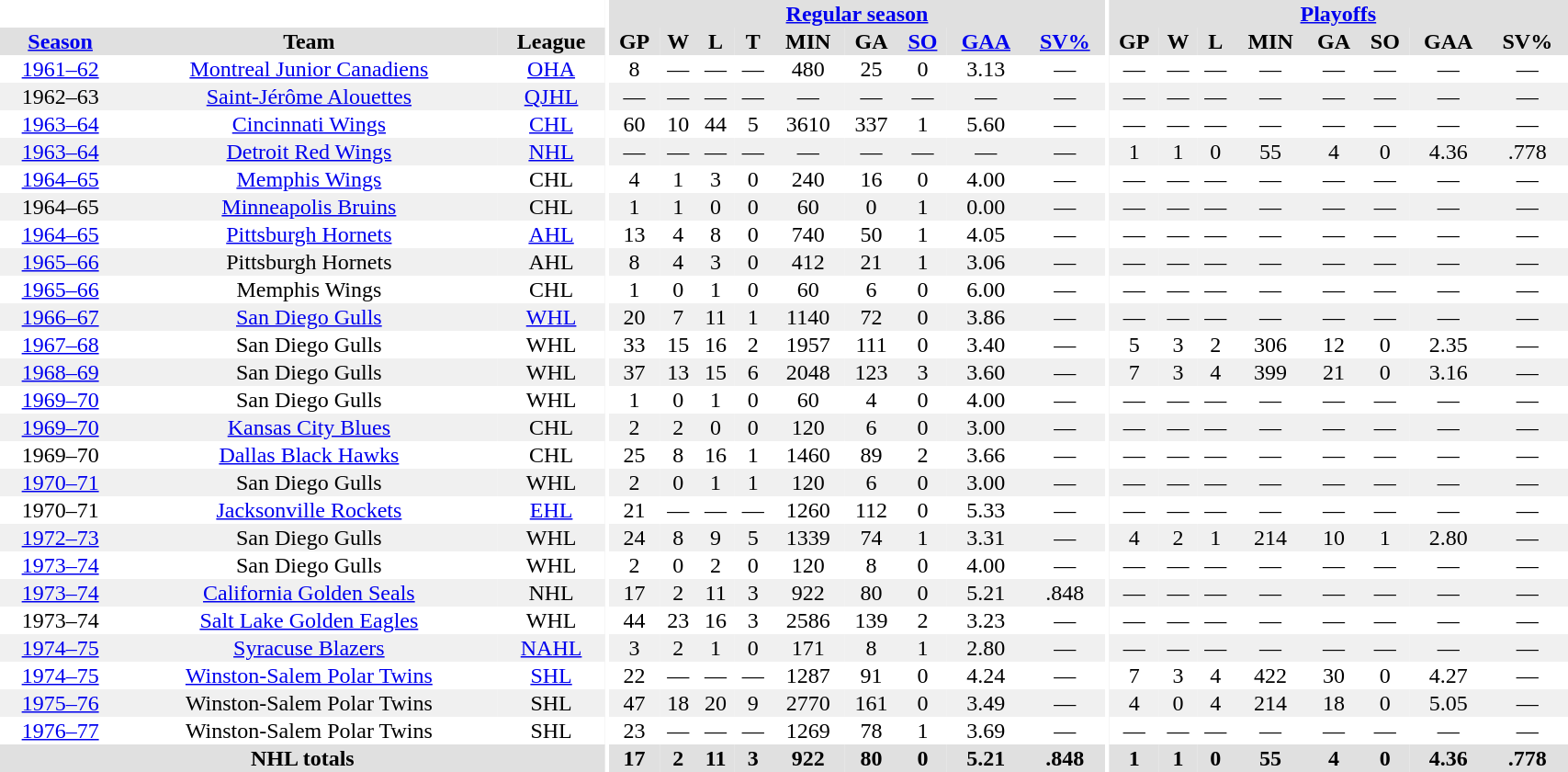<table border="0" cellpadding="1" cellspacing="0" style="width:90%; text-align:center;">
<tr bgcolor="#e0e0e0">
<th colspan="3" bgcolor="#ffffff"></th>
<th rowspan="99" bgcolor="#ffffff"></th>
<th colspan="9" bgcolor="#e0e0e0"><a href='#'>Regular season</a></th>
<th rowspan="99" bgcolor="#ffffff"></th>
<th colspan="8" bgcolor="#e0e0e0"><a href='#'>Playoffs</a></th>
</tr>
<tr bgcolor="#e0e0e0">
<th><a href='#'>Season</a></th>
<th>Team</th>
<th>League</th>
<th>GP</th>
<th>W</th>
<th>L</th>
<th>T</th>
<th>MIN</th>
<th>GA</th>
<th><a href='#'>SO</a></th>
<th><a href='#'>GAA</a></th>
<th><a href='#'>SV%</a></th>
<th>GP</th>
<th>W</th>
<th>L</th>
<th>MIN</th>
<th>GA</th>
<th>SO</th>
<th>GAA</th>
<th>SV%</th>
</tr>
<tr>
<td><a href='#'>1961–62</a></td>
<td><a href='#'>Montreal Junior Canadiens</a></td>
<td><a href='#'>OHA</a></td>
<td>8</td>
<td>—</td>
<td>—</td>
<td>—</td>
<td>480</td>
<td>25</td>
<td>0</td>
<td>3.13</td>
<td>—</td>
<td>—</td>
<td>—</td>
<td>—</td>
<td>—</td>
<td>—</td>
<td>—</td>
<td>—</td>
<td>—</td>
</tr>
<tr bgcolor="#f0f0f0">
<td>1962–63</td>
<td><a href='#'>Saint-Jérôme Alouettes</a></td>
<td><a href='#'>QJHL</a></td>
<td>—</td>
<td>—</td>
<td>—</td>
<td>—</td>
<td>—</td>
<td>—</td>
<td>—</td>
<td>—</td>
<td>—</td>
<td>—</td>
<td>—</td>
<td>—</td>
<td>—</td>
<td>—</td>
<td>—</td>
<td>—</td>
<td>—</td>
</tr>
<tr>
<td><a href='#'>1963–64</a></td>
<td><a href='#'>Cincinnati Wings</a></td>
<td><a href='#'>CHL</a></td>
<td>60</td>
<td>10</td>
<td>44</td>
<td>5</td>
<td>3610</td>
<td>337</td>
<td>1</td>
<td>5.60</td>
<td>—</td>
<td>—</td>
<td>—</td>
<td>—</td>
<td>—</td>
<td>—</td>
<td>—</td>
<td>—</td>
<td>—</td>
</tr>
<tr bgcolor="#f0f0f0">
<td><a href='#'>1963–64</a></td>
<td><a href='#'>Detroit Red Wings</a></td>
<td><a href='#'>NHL</a></td>
<td>—</td>
<td>—</td>
<td>—</td>
<td>—</td>
<td>—</td>
<td>—</td>
<td>—</td>
<td>—</td>
<td>—</td>
<td>1</td>
<td>1</td>
<td>0</td>
<td>55</td>
<td>4</td>
<td>0</td>
<td>4.36</td>
<td>.778</td>
</tr>
<tr>
<td><a href='#'>1964–65</a></td>
<td><a href='#'>Memphis Wings</a></td>
<td>CHL</td>
<td>4</td>
<td>1</td>
<td>3</td>
<td>0</td>
<td>240</td>
<td>16</td>
<td>0</td>
<td>4.00</td>
<td>—</td>
<td>—</td>
<td>—</td>
<td>—</td>
<td>—</td>
<td>—</td>
<td>—</td>
<td>—</td>
<td>—</td>
</tr>
<tr bgcolor="#f0f0f0">
<td>1964–65</td>
<td><a href='#'>Minneapolis Bruins</a></td>
<td>CHL</td>
<td>1</td>
<td>1</td>
<td>0</td>
<td>0</td>
<td>60</td>
<td>0</td>
<td>1</td>
<td>0.00</td>
<td>—</td>
<td>—</td>
<td>—</td>
<td>—</td>
<td>—</td>
<td>—</td>
<td>—</td>
<td>—</td>
<td>—</td>
</tr>
<tr>
<td><a href='#'>1964–65</a></td>
<td><a href='#'>Pittsburgh Hornets</a></td>
<td><a href='#'>AHL</a></td>
<td>13</td>
<td>4</td>
<td>8</td>
<td>0</td>
<td>740</td>
<td>50</td>
<td>1</td>
<td>4.05</td>
<td>—</td>
<td>—</td>
<td>—</td>
<td>—</td>
<td>—</td>
<td>—</td>
<td>—</td>
<td>—</td>
<td>—</td>
</tr>
<tr bgcolor="#f0f0f0">
<td><a href='#'>1965–66</a></td>
<td>Pittsburgh Hornets</td>
<td>AHL</td>
<td>8</td>
<td>4</td>
<td>3</td>
<td>0</td>
<td>412</td>
<td>21</td>
<td>1</td>
<td>3.06</td>
<td>—</td>
<td>—</td>
<td>—</td>
<td>—</td>
<td>—</td>
<td>—</td>
<td>—</td>
<td>—</td>
<td>—</td>
</tr>
<tr>
<td><a href='#'>1965–66</a></td>
<td>Memphis Wings</td>
<td>CHL</td>
<td>1</td>
<td>0</td>
<td>1</td>
<td>0</td>
<td>60</td>
<td>6</td>
<td>0</td>
<td>6.00</td>
<td>—</td>
<td>—</td>
<td>—</td>
<td>—</td>
<td>—</td>
<td>—</td>
<td>—</td>
<td>—</td>
<td>—</td>
</tr>
<tr bgcolor="#f0f0f0">
<td><a href='#'>1966–67</a></td>
<td><a href='#'>San Diego Gulls</a></td>
<td><a href='#'>WHL</a></td>
<td>20</td>
<td>7</td>
<td>11</td>
<td>1</td>
<td>1140</td>
<td>72</td>
<td>0</td>
<td>3.86</td>
<td>—</td>
<td>—</td>
<td>—</td>
<td>—</td>
<td>—</td>
<td>—</td>
<td>—</td>
<td>—</td>
<td>—</td>
</tr>
<tr>
<td><a href='#'>1967–68</a></td>
<td>San Diego Gulls</td>
<td>WHL</td>
<td>33</td>
<td>15</td>
<td>16</td>
<td>2</td>
<td>1957</td>
<td>111</td>
<td>0</td>
<td>3.40</td>
<td>—</td>
<td>5</td>
<td>3</td>
<td>2</td>
<td>306</td>
<td>12</td>
<td>0</td>
<td>2.35</td>
<td>—</td>
</tr>
<tr bgcolor="#f0f0f0">
<td><a href='#'>1968–69</a></td>
<td>San Diego Gulls</td>
<td>WHL</td>
<td>37</td>
<td>13</td>
<td>15</td>
<td>6</td>
<td>2048</td>
<td>123</td>
<td>3</td>
<td>3.60</td>
<td>—</td>
<td>7</td>
<td>3</td>
<td>4</td>
<td>399</td>
<td>21</td>
<td>0</td>
<td>3.16</td>
<td>—</td>
</tr>
<tr>
<td><a href='#'>1969–70</a></td>
<td>San Diego Gulls</td>
<td>WHL</td>
<td>1</td>
<td>0</td>
<td>1</td>
<td>0</td>
<td>60</td>
<td>4</td>
<td>0</td>
<td>4.00</td>
<td>—</td>
<td>—</td>
<td>—</td>
<td>—</td>
<td>—</td>
<td>—</td>
<td>—</td>
<td>—</td>
<td>—</td>
</tr>
<tr bgcolor="#f0f0f0">
<td><a href='#'>1969–70</a></td>
<td><a href='#'>Kansas City Blues</a></td>
<td>CHL</td>
<td>2</td>
<td>2</td>
<td>0</td>
<td>0</td>
<td>120</td>
<td>6</td>
<td>0</td>
<td>3.00</td>
<td>—</td>
<td>—</td>
<td>—</td>
<td>—</td>
<td>—</td>
<td>—</td>
<td>—</td>
<td>—</td>
<td>—</td>
</tr>
<tr>
<td>1969–70</td>
<td><a href='#'>Dallas Black Hawks</a></td>
<td>CHL</td>
<td>25</td>
<td>8</td>
<td>16</td>
<td>1</td>
<td>1460</td>
<td>89</td>
<td>2</td>
<td>3.66</td>
<td>—</td>
<td>—</td>
<td>—</td>
<td>—</td>
<td>—</td>
<td>—</td>
<td>—</td>
<td>—</td>
<td>—</td>
</tr>
<tr bgcolor="#f0f0f0">
<td><a href='#'>1970–71</a></td>
<td>San Diego Gulls</td>
<td>WHL</td>
<td>2</td>
<td>0</td>
<td>1</td>
<td>1</td>
<td>120</td>
<td>6</td>
<td>0</td>
<td>3.00</td>
<td>—</td>
<td>—</td>
<td>—</td>
<td>—</td>
<td>—</td>
<td>—</td>
<td>—</td>
<td>—</td>
<td>—</td>
</tr>
<tr>
<td>1970–71</td>
<td><a href='#'>Jacksonville Rockets</a></td>
<td><a href='#'>EHL</a></td>
<td>21</td>
<td>—</td>
<td>—</td>
<td>—</td>
<td>1260</td>
<td>112</td>
<td>0</td>
<td>5.33</td>
<td>—</td>
<td>—</td>
<td>—</td>
<td>—</td>
<td>—</td>
<td>—</td>
<td>—</td>
<td>—</td>
<td>—</td>
</tr>
<tr bgcolor="#f0f0f0">
<td><a href='#'>1972–73</a></td>
<td>San Diego Gulls</td>
<td>WHL</td>
<td>24</td>
<td>8</td>
<td>9</td>
<td>5</td>
<td>1339</td>
<td>74</td>
<td>1</td>
<td>3.31</td>
<td>—</td>
<td>4</td>
<td>2</td>
<td>1</td>
<td>214</td>
<td>10</td>
<td>1</td>
<td>2.80</td>
<td>—</td>
</tr>
<tr>
<td><a href='#'>1973–74</a></td>
<td>San Diego Gulls</td>
<td>WHL</td>
<td>2</td>
<td>0</td>
<td>2</td>
<td>0</td>
<td>120</td>
<td>8</td>
<td>0</td>
<td>4.00</td>
<td>—</td>
<td>—</td>
<td>—</td>
<td>—</td>
<td>—</td>
<td>—</td>
<td>—</td>
<td>—</td>
<td>—</td>
</tr>
<tr bgcolor="#f0f0f0">
<td><a href='#'>1973–74</a></td>
<td><a href='#'>California Golden Seals</a></td>
<td>NHL</td>
<td>17</td>
<td>2</td>
<td>11</td>
<td>3</td>
<td>922</td>
<td>80</td>
<td>0</td>
<td>5.21</td>
<td>.848</td>
<td>—</td>
<td>—</td>
<td>—</td>
<td>—</td>
<td>—</td>
<td>—</td>
<td>—</td>
<td>—</td>
</tr>
<tr>
<td>1973–74</td>
<td><a href='#'>Salt Lake Golden Eagles</a></td>
<td>WHL</td>
<td>44</td>
<td>23</td>
<td>16</td>
<td>3</td>
<td>2586</td>
<td>139</td>
<td>2</td>
<td>3.23</td>
<td>—</td>
<td>—</td>
<td>—</td>
<td>—</td>
<td>—</td>
<td>—</td>
<td>—</td>
<td>—</td>
<td>—</td>
</tr>
<tr bgcolor="#f0f0f0">
<td><a href='#'>1974–75</a></td>
<td><a href='#'>Syracuse Blazers</a></td>
<td><a href='#'>NAHL</a></td>
<td>3</td>
<td>2</td>
<td>1</td>
<td>0</td>
<td>171</td>
<td>8</td>
<td>1</td>
<td>2.80</td>
<td>—</td>
<td>—</td>
<td>—</td>
<td>—</td>
<td>—</td>
<td>—</td>
<td>—</td>
<td>—</td>
<td>—</td>
</tr>
<tr>
<td><a href='#'>1974–75</a></td>
<td><a href='#'>Winston-Salem Polar Twins</a></td>
<td><a href='#'>SHL</a></td>
<td>22</td>
<td>—</td>
<td>—</td>
<td>—</td>
<td>1287</td>
<td>91</td>
<td>0</td>
<td>4.24</td>
<td>—</td>
<td>7</td>
<td>3</td>
<td>4</td>
<td>422</td>
<td>30</td>
<td>0</td>
<td>4.27</td>
<td>—</td>
</tr>
<tr bgcolor="#f0f0f0">
<td><a href='#'>1975–76</a></td>
<td>Winston-Salem Polar Twins</td>
<td>SHL</td>
<td>47</td>
<td>18</td>
<td>20</td>
<td>9</td>
<td>2770</td>
<td>161</td>
<td>0</td>
<td>3.49</td>
<td>—</td>
<td>4</td>
<td>0</td>
<td>4</td>
<td>214</td>
<td>18</td>
<td>0</td>
<td>5.05</td>
<td>—</td>
</tr>
<tr>
<td><a href='#'>1976–77</a></td>
<td>Winston-Salem Polar Twins</td>
<td>SHL</td>
<td>23</td>
<td>—</td>
<td>—</td>
<td>—</td>
<td>1269</td>
<td>78</td>
<td>1</td>
<td>3.69</td>
<td>—</td>
<td>—</td>
<td>—</td>
<td>—</td>
<td>—</td>
<td>—</td>
<td>—</td>
<td>—</td>
<td>—</td>
</tr>
<tr bgcolor="#e0e0e0">
<th colspan=3>NHL totals</th>
<th>17</th>
<th>2</th>
<th>11</th>
<th>3</th>
<th>922</th>
<th>80</th>
<th>0</th>
<th>5.21</th>
<th>.848</th>
<th>1</th>
<th>1</th>
<th>0</th>
<th>55</th>
<th>4</th>
<th>0</th>
<th>4.36</th>
<th>.778</th>
</tr>
</table>
